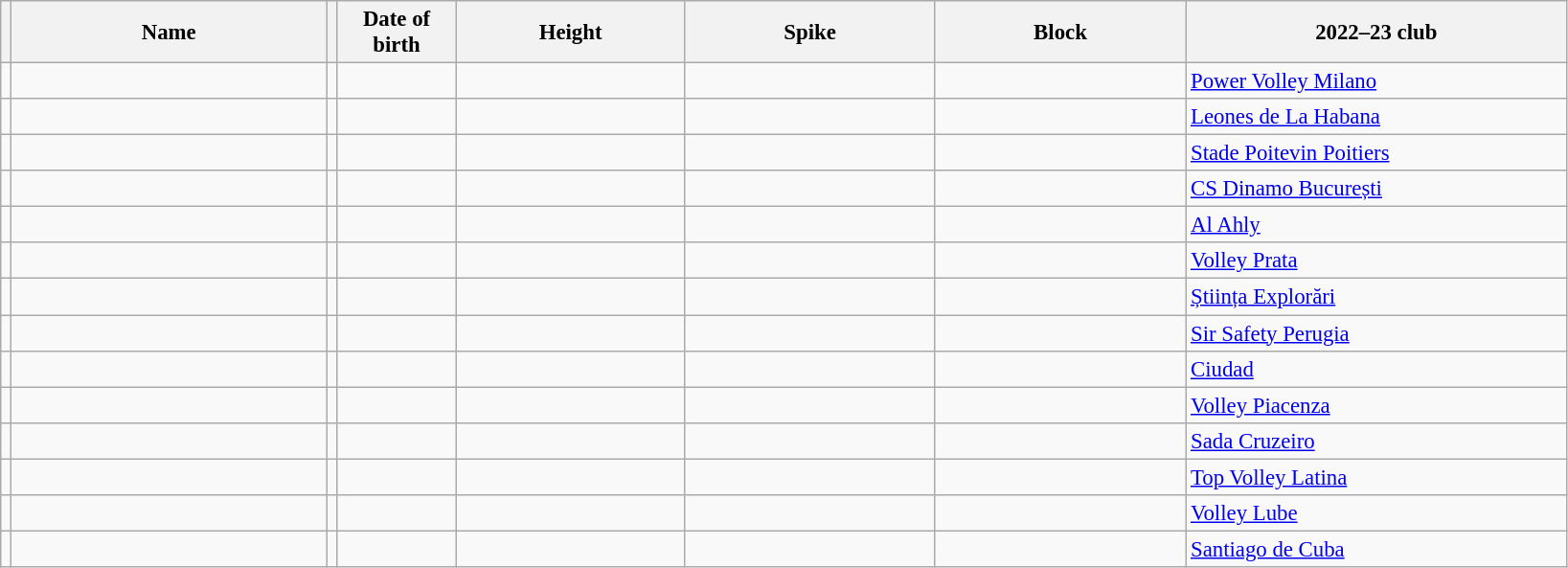<table class="wikitable sortable" style="font-size:95%; text-align:center;">
<tr>
<th></th>
<th style="width:14em">Name</th>
<th></th>
<th style="width:5em">Date of birth</th>
<th style="width:10em">Height</th>
<th style="width:11em">Spike</th>
<th style="width:11em">Block</th>
<th style="width:17em">2022–23 club</th>
</tr>
<tr>
<td></td>
<td align=left> </td>
<td></td>
<td align=right></td>
<td></td>
<td></td>
<td></td>
<td align=left> <a href='#'>Power Volley Milano</a></td>
</tr>
<tr>
<td></td>
<td align=left></td>
<td></td>
<td align=right></td>
<td></td>
<td></td>
<td></td>
<td align=left> <a href='#'>Leones de La Habana</a></td>
</tr>
<tr>
<td></td>
<td align=left></td>
<td></td>
<td align=right></td>
<td></td>
<td></td>
<td></td>
<td align=left> <a href='#'>Stade Poitevin Poitiers</a></td>
</tr>
<tr>
<td></td>
<td align=left></td>
<td></td>
<td align=right></td>
<td></td>
<td></td>
<td></td>
<td align=left> <a href='#'>CS Dinamo București</a></td>
</tr>
<tr>
<td></td>
<td align=left></td>
<td></td>
<td align=right></td>
<td></td>
<td></td>
<td></td>
<td align=left> <a href='#'>Al Ahly</a></td>
</tr>
<tr>
<td></td>
<td align=left></td>
<td></td>
<td align=right></td>
<td></td>
<td></td>
<td></td>
<td align=left> <a href='#'>Volley Prata</a></td>
</tr>
<tr>
<td></td>
<td align=left></td>
<td></td>
<td align=right></td>
<td></td>
<td></td>
<td></td>
<td align=left> <a href='#'>Știința Explorări</a></td>
</tr>
<tr>
<td></td>
<td align=left></td>
<td></td>
<td align=right></td>
<td></td>
<td></td>
<td></td>
<td align=left> <a href='#'>Sir Safety Perugia</a></td>
</tr>
<tr>
<td></td>
<td align=left></td>
<td></td>
<td align=right></td>
<td></td>
<td></td>
<td></td>
<td align=left> <a href='#'>Ciudad</a></td>
</tr>
<tr>
<td></td>
<td align=left></td>
<td></td>
<td align=right></td>
<td></td>
<td></td>
<td></td>
<td align=left> <a href='#'>Volley Piacenza</a></td>
</tr>
<tr>
<td></td>
<td align=left></td>
<td></td>
<td align=right></td>
<td></td>
<td></td>
<td></td>
<td align=left> <a href='#'>Sada Cruzeiro</a></td>
</tr>
<tr>
<td></td>
<td align=left></td>
<td></td>
<td align=right></td>
<td></td>
<td></td>
<td></td>
<td align=left> <a href='#'>Top Volley Latina</a></td>
</tr>
<tr>
<td></td>
<td align=left></td>
<td></td>
<td align=right></td>
<td></td>
<td></td>
<td></td>
<td align=left> <a href='#'>Volley Lube</a></td>
</tr>
<tr>
<td></td>
<td align=left></td>
<td></td>
<td align=right></td>
<td></td>
<td></td>
<td></td>
<td align=left> <a href='#'>Santiago de Cuba</a></td>
</tr>
</table>
